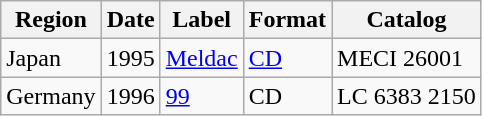<table class="wikitable">
<tr>
<th>Region</th>
<th>Date</th>
<th>Label</th>
<th>Format</th>
<th>Catalog</th>
</tr>
<tr>
<td>Japan</td>
<td>1995</td>
<td><a href='#'>Meldac</a></td>
<td><a href='#'>CD</a></td>
<td>MECI 26001</td>
</tr>
<tr>
<td>Germany</td>
<td>1996</td>
<td><a href='#'>99</a></td>
<td>CD</td>
<td>LC 6383 2150</td>
</tr>
</table>
